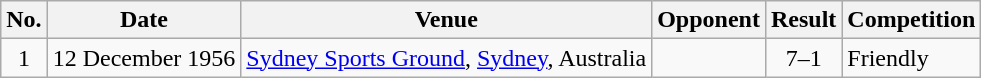<table class="wikitable sortable">
<tr>
<th scope="col">No.</th>
<th scope="col">Date</th>
<th scope="col">Venue</th>
<th scope="col">Opponent</th>
<th scope="col">Result</th>
<th scope="col">Competition</th>
</tr>
<tr>
<td align="center">1</td>
<td>12 December 1956</td>
<td><a href='#'>Sydney Sports Ground</a>, <a href='#'>Sydney</a>, Australia</td>
<td></td>
<td align="center">7–1</td>
<td>Friendly</td>
</tr>
</table>
